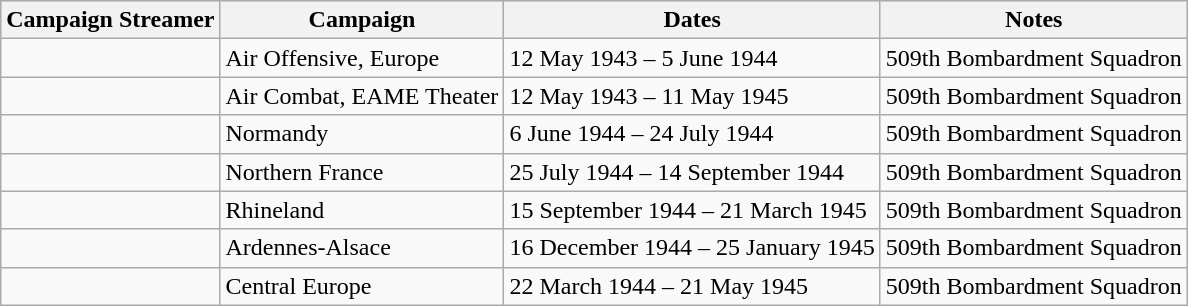<table class="wikitable">
<tr style="background:#efefef;">
<th>Campaign Streamer</th>
<th>Campaign</th>
<th>Dates</th>
<th>Notes</th>
</tr>
<tr>
<td></td>
<td>Air Offensive, Europe</td>
<td>12 May 1943 – 5 June 1944</td>
<td>509th Bombardment Squadron</td>
</tr>
<tr>
<td></td>
<td>Air Combat, EAME Theater</td>
<td>12 May 1943 – 11 May 1945</td>
<td>509th Bombardment Squadron</td>
</tr>
<tr>
<td></td>
<td>Normandy</td>
<td>6 June 1944 – 24 July 1944</td>
<td>509th Bombardment Squadron</td>
</tr>
<tr>
<td></td>
<td>Northern France</td>
<td>25 July 1944 – 14 September 1944</td>
<td>509th Bombardment Squadron</td>
</tr>
<tr>
<td></td>
<td>Rhineland</td>
<td>15 September 1944 – 21 March 1945</td>
<td>509th Bombardment Squadron</td>
</tr>
<tr>
<td></td>
<td>Ardennes-Alsace</td>
<td>16 December 1944 – 25 January 1945</td>
<td>509th Bombardment Squadron</td>
</tr>
<tr>
<td></td>
<td>Central Europe</td>
<td>22 March 1944 – 21 May 1945</td>
<td>509th Bombardment Squadron</td>
</tr>
</table>
